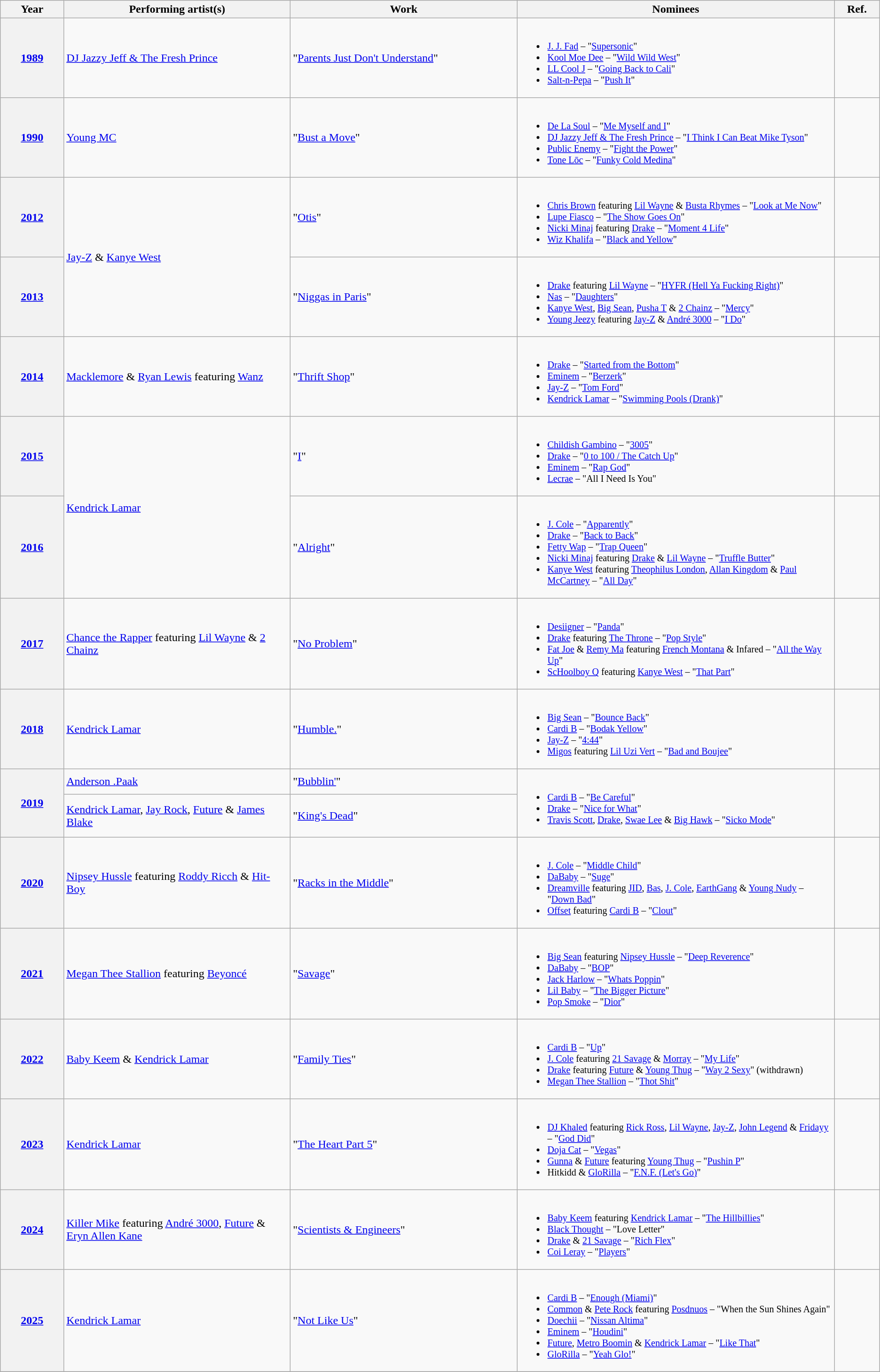<table class="wikitable">
<tr>
<th width="7%">Year</th>
<th width="25%">Performing artist(s)</th>
<th width="25%">Work</th>
<th width="35%" class=unsortable>Nominees</th>
<th width="5%" class=unsortable>Ref.</th>
</tr>
<tr>
<th scope="row" style="text-align:center;"><a href='#'>1989</a></th>
<td><a href='#'>DJ Jazzy Jeff & The Fresh Prince</a></td>
<td>"<a href='#'>Parents Just Don't Understand</a>"</td>
<td style="font-size:smaller"><br><ul><li><a href='#'>J. J. Fad</a> – "<a href='#'>Supersonic</a>"</li><li><a href='#'>Kool Moe Dee</a> – "<a href='#'>Wild Wild West</a>"</li><li><a href='#'>LL Cool J</a> – "<a href='#'>Going Back to Cali</a>"</li><li><a href='#'>Salt-n-Pepa</a> – "<a href='#'>Push It</a>"</li></ul></td>
<td style="text-align:center;"></td>
</tr>
<tr>
<th scope="row" style="text-align:center;"><a href='#'>1990</a></th>
<td><a href='#'>Young MC</a></td>
<td>"<a href='#'>Bust a Move</a>"</td>
<td style="font-size:smaller"><br><ul><li><a href='#'>De La Soul</a> – "<a href='#'>Me Myself and I</a>"</li><li><a href='#'>DJ Jazzy Jeff & The Fresh Prince</a> – "<a href='#'>I Think I Can Beat Mike Tyson</a>"</li><li><a href='#'>Public Enemy</a> – "<a href='#'>Fight the Power</a>"</li><li><a href='#'>Tone Lōc</a> – "<a href='#'>Funky Cold Medina</a>"</li></ul></td>
<td style="text-align:center;"></td>
</tr>
<tr>
<th scope="row" style="text-align:center;"><a href='#'>2012</a></th>
<td rowspan="2"><a href='#'>Jay-Z</a> & <a href='#'>Kanye West</a></td>
<td>"<a href='#'>Otis</a>"</td>
<td style="font-size:smaller"><br><ul><li><a href='#'>Chris Brown</a> featuring <a href='#'>Lil Wayne</a> & <a href='#'>Busta Rhymes</a> – "<a href='#'>Look at Me Now</a>"</li><li><a href='#'>Lupe Fiasco</a> – "<a href='#'>The Show Goes On</a>"</li><li><a href='#'>Nicki Minaj</a> featuring <a href='#'>Drake</a> – "<a href='#'>Moment 4 Life</a>"</li><li><a href='#'>Wiz Khalifa</a> – "<a href='#'>Black and Yellow</a>"</li></ul></td>
<td style="text-align:center;"></td>
</tr>
<tr>
<th scope="row" style="text-align:center;"><a href='#'>2013</a></th>
<td>"<a href='#'>Niggas in Paris</a>"</td>
<td style="font-size:smaller"><br><ul><li><a href='#'>Drake</a> featuring <a href='#'>Lil Wayne</a> – "<a href='#'>HYFR (Hell Ya Fucking Right)</a>"</li><li><a href='#'>Nas</a> – "<a href='#'>Daughters</a>"</li><li><a href='#'>Kanye West</a>, <a href='#'>Big Sean</a>, <a href='#'>Pusha T</a> & <a href='#'>2 Chainz</a> – "<a href='#'>Mercy</a>"</li><li><a href='#'>Young Jeezy</a> featuring <a href='#'>Jay-Z</a> & <a href='#'>André 3000</a> – "<a href='#'>I Do</a>"</li></ul></td>
<td style="text-align:center;"></td>
</tr>
<tr>
<th scope="row" style="text-align:center;"><a href='#'>2014</a></th>
<td><a href='#'>Macklemore</a> & <a href='#'>Ryan Lewis</a> featuring <a href='#'>Wanz</a></td>
<td>"<a href='#'>Thrift Shop</a>"</td>
<td style="font-size:smaller"><br><ul><li><a href='#'>Drake</a> – "<a href='#'>Started from the Bottom</a>"</li><li><a href='#'>Eminem</a> – "<a href='#'>Berzerk</a>"</li><li><a href='#'>Jay-Z</a> – "<a href='#'>Tom Ford</a>"</li><li><a href='#'>Kendrick Lamar</a> – "<a href='#'>Swimming Pools (Drank)</a>"</li></ul></td>
<td style="text-align:center;"></td>
</tr>
<tr>
<th scope="row" style="text-align:center;"><a href='#'>2015</a></th>
<td rowspan="2"><a href='#'>Kendrick Lamar</a></td>
<td>"<a href='#'>I</a>"</td>
<td style="font-size:smaller"><br><ul><li><a href='#'>Childish Gambino</a> – "<a href='#'>3005</a>"</li><li><a href='#'>Drake</a> – "<a href='#'>0 to 100 / The Catch Up</a>"</li><li><a href='#'>Eminem</a> – "<a href='#'>Rap God</a>"</li><li><a href='#'>Lecrae</a> – "All I Need Is You"</li></ul></td>
<td style="text-align:center;"></td>
</tr>
<tr>
<th scope="row" style="text-align:center;"><a href='#'>2016</a></th>
<td>"<a href='#'>Alright</a>"</td>
<td style="font-size:smaller"><br><ul><li><a href='#'>J. Cole</a> – "<a href='#'>Apparently</a>"</li><li><a href='#'>Drake</a> – "<a href='#'>Back to Back</a>"</li><li><a href='#'>Fetty Wap</a> – "<a href='#'>Trap Queen</a>"</li><li><a href='#'>Nicki Minaj</a> featuring <a href='#'>Drake</a> & <a href='#'>Lil Wayne</a> – "<a href='#'>Truffle Butter</a>"</li><li><a href='#'>Kanye West</a> featuring <a href='#'>Theophilus London</a>, <a href='#'>Allan Kingdom</a> & <a href='#'>Paul McCartney</a> – "<a href='#'>All Day</a>"</li></ul></td>
<td style="text-align:center;"></td>
</tr>
<tr>
<th scope="row" style="text-align:center;"><a href='#'>2017</a></th>
<td><a href='#'>Chance the Rapper</a> featuring <a href='#'>Lil Wayne</a> & <a href='#'>2 Chainz</a></td>
<td>"<a href='#'>No Problem</a>"</td>
<td style="font-size:smaller"><br><ul><li><a href='#'>Desiigner</a> – "<a href='#'>Panda</a>"</li><li><a href='#'>Drake</a> featuring <a href='#'>The Throne</a> – "<a href='#'>Pop Style</a>"</li><li><a href='#'>Fat Joe</a> & <a href='#'>Remy Ma</a> featuring <a href='#'>French Montana</a> & Infared – "<a href='#'>All the Way Up</a>"</li><li><a href='#'>ScHoolboy Q</a> featuring <a href='#'>Kanye West</a> – "<a href='#'>That Part</a>"</li></ul></td>
<td style="text-align:center;"></td>
</tr>
<tr>
<th scope="row" style="text-align:center;"><a href='#'>2018</a></th>
<td><a href='#'>Kendrick Lamar</a></td>
<td>"<a href='#'>Humble.</a>"</td>
<td style="font-size:smaller"><br><ul><li><a href='#'>Big Sean</a> – "<a href='#'>Bounce Back</a>"</li><li><a href='#'>Cardi B</a> – "<a href='#'>Bodak Yellow</a>"</li><li><a href='#'>Jay-Z</a> – "<a href='#'>4:44</a>"</li><li><a href='#'>Migos</a> featuring <a href='#'>Lil Uzi Vert</a> – "<a href='#'>Bad and Boujee</a>"</li></ul></td>
<td style="text-align:center;"></td>
</tr>
<tr>
<th rowspan="2" scope="row" style="text-align:center;"><a href='#'>2019</a></th>
<td><a href='#'>Anderson .Paak</a></td>
<td>"<a href='#'>Bubblin'</a>"</td>
<td rowspan="2" style="font-size:smaller"><br><ul><li><a href='#'>Cardi B</a> – "<a href='#'>Be Careful</a>"</li><li><a href='#'>Drake</a> – "<a href='#'>Nice for What</a>"</li><li><a href='#'>Travis Scott</a>, <a href='#'>Drake</a>, <a href='#'>Swae Lee</a> & <a href='#'>Big Hawk</a> – "<a href='#'>Sicko Mode</a>"</li></ul></td>
<td rowspan="2" style="text-align:center;"></td>
</tr>
<tr>
<td><a href='#'>Kendrick Lamar</a>, <a href='#'>Jay Rock</a>, <a href='#'>Future</a> & <a href='#'>James Blake</a></td>
<td>"<a href='#'>King's Dead</a>"</td>
</tr>
<tr>
<th scope="row" style="text-align:center;"><a href='#'>2020</a></th>
<td><a href='#'>Nipsey Hussle</a> featuring <a href='#'>Roddy Ricch</a> & <a href='#'>Hit-Boy</a></td>
<td>"<a href='#'>Racks in the Middle</a>"</td>
<td style="font-size:smaller"><br><ul><li><a href='#'>J. Cole</a> – "<a href='#'>Middle Child</a>"</li><li><a href='#'>DaBaby</a> – "<a href='#'>Suge</a>"</li><li><a href='#'>Dreamville</a> featuring <a href='#'>JID</a>, <a href='#'>Bas</a>, <a href='#'>J. Cole</a>, <a href='#'>EarthGang</a> & <a href='#'>Young Nudy</a> – "<a href='#'>Down Bad</a>"</li><li><a href='#'>Offset</a> featuring <a href='#'>Cardi B</a> – "<a href='#'>Clout</a>"</li></ul></td>
<td style="text-align:center;"></td>
</tr>
<tr>
<th scope="row" style="text-align:center;"><a href='#'>2021</a></th>
<td><a href='#'>Megan Thee Stallion</a> featuring <a href='#'>Beyoncé</a></td>
<td>"<a href='#'>Savage</a>"</td>
<td style="font-size:smaller"><br><ul><li><a href='#'>Big Sean</a> featuring <a href='#'>Nipsey Hussle</a> – "<a href='#'>Deep Reverence</a>"</li><li><a href='#'>DaBaby</a> – "<a href='#'>BOP</a>"</li><li><a href='#'>Jack Harlow</a> – "<a href='#'>Whats Poppin</a>"</li><li><a href='#'>Lil Baby</a> – "<a href='#'>The Bigger Picture</a>"</li><li><a href='#'>Pop Smoke</a> – "<a href='#'>Dior</a>"</li></ul></td>
<td style="text-align:center;"></td>
</tr>
<tr>
<th scope="row" style="text-align:center;"><a href='#'>2022</a></th>
<td><a href='#'>Baby Keem</a> & <a href='#'>Kendrick Lamar</a></td>
<td>"<a href='#'>Family Ties</a>"</td>
<td style="font-size:smaller"><br><ul><li><a href='#'>Cardi B</a> – "<a href='#'>Up</a>"</li><li><a href='#'>J. Cole</a> featuring <a href='#'>21 Savage</a> & <a href='#'>Morray</a> – "<a href='#'>My Life</a>"</li><li><a href='#'>Drake</a> featuring <a href='#'>Future</a> & <a href='#'>Young Thug</a> – "<a href='#'>Way 2 Sexy</a>" (withdrawn)</li><li><a href='#'>Megan Thee Stallion</a> – "<a href='#'>Thot Shit</a>"</li></ul></td>
<td style="text-align:center;"></td>
</tr>
<tr>
<th scope="row" style="text-align:center;"><a href='#'>2023</a></th>
<td><a href='#'>Kendrick Lamar</a></td>
<td>"<a href='#'>The Heart Part 5</a>"</td>
<td style="font-size:smaller"><br><ul><li><a href='#'>DJ Khaled</a> featuring <a href='#'>Rick Ross</a>, <a href='#'>Lil Wayne</a>, <a href='#'>Jay-Z</a>, <a href='#'>John Legend</a> & <a href='#'>Fridayy</a> – "<a href='#'>God Did</a>"</li><li><a href='#'>Doja Cat</a> – "<a href='#'>Vegas</a>"</li><li><a href='#'>Gunna</a> & <a href='#'>Future</a> featuring <a href='#'>Young Thug</a> – "<a href='#'>Pushin P</a>"</li><li>Hitkidd & <a href='#'>GloRilla</a> – "<a href='#'>F.N.F. (Let's Go)</a>"</li></ul></td>
<td style="text-align:center;"></td>
</tr>
<tr>
<th scope="row" style="text-align:center;"><a href='#'>2024</a></th>
<td><a href='#'>Killer Mike</a> featuring <a href='#'>André 3000</a>, <a href='#'>Future</a> & <a href='#'>Eryn Allen Kane</a></td>
<td>"<a href='#'>Scientists & Engineers</a>"</td>
<td style="font-size:smaller"><br><ul><li><a href='#'>Baby Keem</a> featuring <a href='#'>Kendrick Lamar</a> – "<a href='#'>The Hillbillies</a>"</li><li><a href='#'>Black Thought</a> – "Love Letter"</li><li><a href='#'>Drake</a> & <a href='#'>21 Savage</a> – "<a href='#'>Rich Flex</a>"</li><li><a href='#'>Coi Leray</a> – "<a href='#'>Players</a>"</li></ul></td>
<td style="text-align:center;"></td>
</tr>
<tr>
<th scope="row" style="text-align:center;"><a href='#'>2025</a></th>
<td><a href='#'>Kendrick Lamar</a></td>
<td>"<a href='#'>Not Like Us</a>"</td>
<td style="font-size:smaller"><br><ul><li><a href='#'>Cardi B</a> – "<a href='#'>Enough (Miami)</a>"</li><li><a href='#'>Common</a> & <a href='#'>Pete Rock</a> featuring <a href='#'>Posdnuos</a> – "When the Sun Shines Again"</li><li><a href='#'>Doechii</a> – "<a href='#'>Nissan Altima</a>"</li><li><a href='#'>Eminem</a> – "<a href='#'>Houdini</a>"</li><li><a href='#'>Future</a>, <a href='#'>Metro Boomin</a> & <a href='#'>Kendrick Lamar</a> – "<a href='#'>Like That</a>"</li><li><a href='#'>GloRilla</a> – "<a href='#'>Yeah Glo!</a>"</li></ul></td>
<td style="text-align:center;"></td>
</tr>
<tr>
</tr>
</table>
